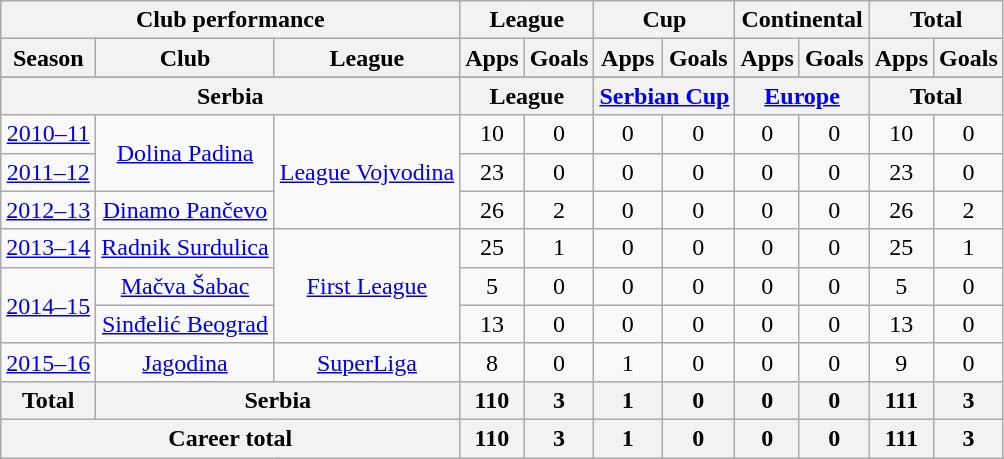<table class="wikitable" style="text-align:center">
<tr>
<th colspan=3>Club performance</th>
<th colspan=2>League</th>
<th colspan=2>Cup</th>
<th colspan=2>Continental</th>
<th colspan=2>Total</th>
</tr>
<tr>
<th>Season</th>
<th>Club</th>
<th>League</th>
<th>Apps</th>
<th>Goals</th>
<th>Apps</th>
<th>Goals</th>
<th>Apps</th>
<th>Goals</th>
<th>Apps</th>
<th>Goals</th>
</tr>
<tr>
</tr>
<tr>
<th colspan=3>Serbia</th>
<th colspan=2>League</th>
<th colspan=2><a href='#'>Serbian Cup</a></th>
<th colspan=2><a href='#'>Europe</a></th>
<th colspan=2>Total</th>
</tr>
<tr>
<td><a href='#'>2010–11</a></td>
<td rowspan="2"><a href='#'>Dolina Padina</a></td>
<td rowspan="3"><a href='#'>League Vojvodina</a></td>
<td>10</td>
<td>0</td>
<td>0</td>
<td>0</td>
<td>0</td>
<td>0</td>
<td>10</td>
<td>0</td>
</tr>
<tr>
<td><a href='#'>2011–12</a></td>
<td>23</td>
<td>0</td>
<td>0</td>
<td>0</td>
<td>0</td>
<td>0</td>
<td>23</td>
<td>0</td>
</tr>
<tr>
<td><a href='#'>2012–13</a></td>
<td><a href='#'>Dinamo Pančevo</a></td>
<td>26</td>
<td>2</td>
<td>0</td>
<td>0</td>
<td>0</td>
<td>0</td>
<td>26</td>
<td>2</td>
</tr>
<tr>
<td><a href='#'>2013–14</a></td>
<td><a href='#'>Radnik Surdulica</a></td>
<td rowspan="3"><a href='#'>First League</a></td>
<td>25</td>
<td>1</td>
<td>0</td>
<td>0</td>
<td>0</td>
<td>0</td>
<td>25</td>
<td>1</td>
</tr>
<tr>
<td rowspan="2"><a href='#'>2014–15</a></td>
<td><a href='#'>Mačva Šabac</a></td>
<td>5</td>
<td>0</td>
<td>0</td>
<td>0</td>
<td>0</td>
<td>0</td>
<td>5</td>
<td>0</td>
</tr>
<tr>
<td><a href='#'>Sinđelić Beograd</a></td>
<td>13</td>
<td>0</td>
<td>0</td>
<td>0</td>
<td>0</td>
<td>0</td>
<td>13</td>
<td>0</td>
</tr>
<tr>
<td><a href='#'>2015–16</a></td>
<td><a href='#'>Jagodina</a></td>
<td><a href='#'>SuperLiga</a></td>
<td>8</td>
<td>0</td>
<td>1</td>
<td>0</td>
<td>0</td>
<td>0</td>
<td>9</td>
<td>0</td>
</tr>
<tr>
<th rowspan=1>Total</th>
<th colspan=2>Serbia</th>
<th>110</th>
<th>3</th>
<th>1</th>
<th>0</th>
<th>0</th>
<th>0</th>
<th>111</th>
<th>3</th>
</tr>
<tr>
<th colspan=3>Career total</th>
<th>110</th>
<th>3</th>
<th>1</th>
<th>0</th>
<th>0</th>
<th>0</th>
<th>111</th>
<th>3</th>
</tr>
</table>
